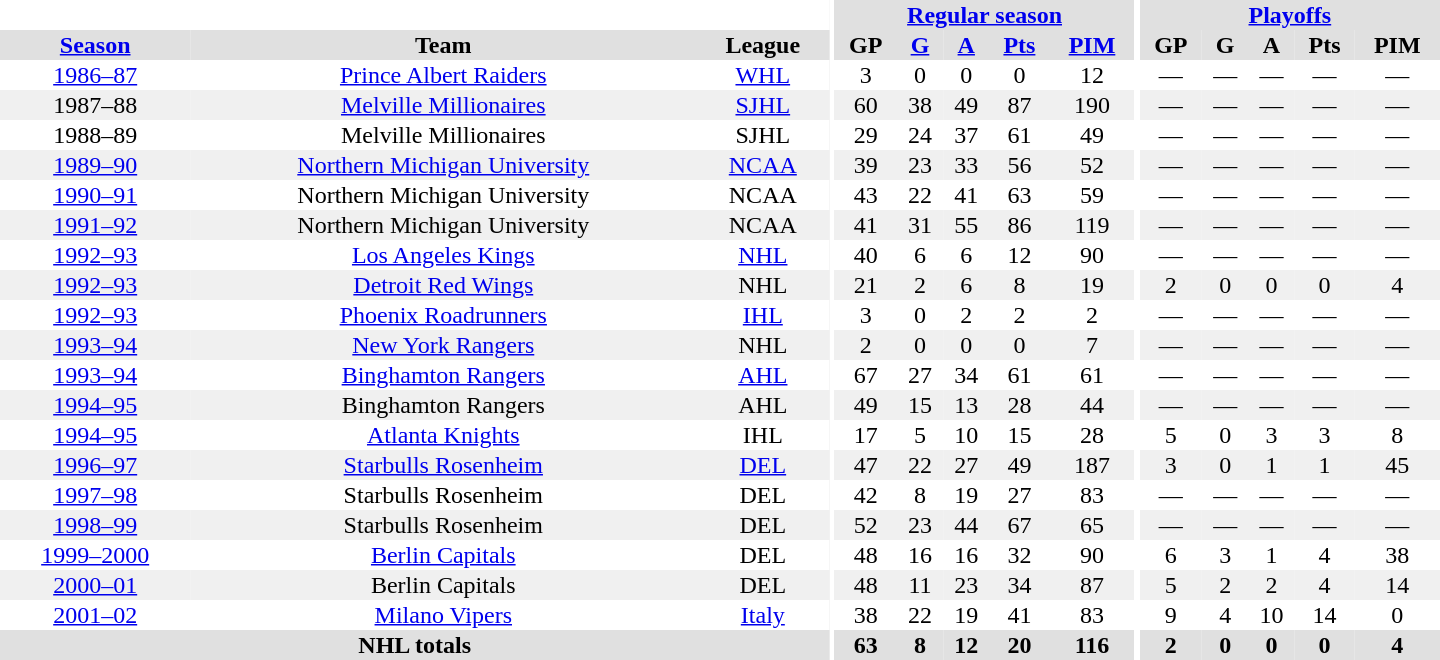<table border="0" cellpadding="1" cellspacing="0" style="text-align:center; width:60em;">
<tr bgcolor="#e0e0e0">
<th colspan="3" bgcolor="#ffffff"></th>
<th rowspan="99" bgcolor="#ffffff"></th>
<th colspan="5"><a href='#'>Regular season</a></th>
<th rowspan="99" bgcolor="#ffffff"></th>
<th colspan="5"><a href='#'>Playoffs</a></th>
</tr>
<tr bgcolor="#e0e0e0">
<th><a href='#'>Season</a></th>
<th>Team</th>
<th>League</th>
<th>GP</th>
<th><a href='#'>G</a></th>
<th><a href='#'>A</a></th>
<th><a href='#'>Pts</a></th>
<th><a href='#'>PIM</a></th>
<th>GP</th>
<th>G</th>
<th>A</th>
<th>Pts</th>
<th>PIM</th>
</tr>
<tr>
<td><a href='#'>1986–87</a></td>
<td><a href='#'>Prince Albert Raiders</a></td>
<td><a href='#'>WHL</a></td>
<td>3</td>
<td>0</td>
<td>0</td>
<td>0</td>
<td>12</td>
<td>—</td>
<td>—</td>
<td>—</td>
<td>—</td>
<td>—</td>
</tr>
<tr bgcolor="#f0f0f0">
<td>1987–88</td>
<td><a href='#'>Melville Millionaires</a></td>
<td><a href='#'>SJHL</a></td>
<td>60</td>
<td>38</td>
<td>49</td>
<td>87</td>
<td>190</td>
<td>—</td>
<td>—</td>
<td>—</td>
<td>—</td>
<td>—</td>
</tr>
<tr>
<td>1988–89</td>
<td>Melville Millionaires</td>
<td>SJHL</td>
<td>29</td>
<td>24</td>
<td>37</td>
<td>61</td>
<td>49</td>
<td>—</td>
<td>—</td>
<td>—</td>
<td>—</td>
<td>—</td>
</tr>
<tr bgcolor="#f0f0f0">
<td><a href='#'>1989–90</a></td>
<td><a href='#'>Northern Michigan University</a></td>
<td><a href='#'>NCAA</a></td>
<td>39</td>
<td>23</td>
<td>33</td>
<td>56</td>
<td>52</td>
<td>—</td>
<td>—</td>
<td>—</td>
<td>—</td>
<td>—</td>
</tr>
<tr>
<td><a href='#'>1990–91</a></td>
<td>Northern Michigan University</td>
<td>NCAA</td>
<td>43</td>
<td>22</td>
<td>41</td>
<td>63</td>
<td>59</td>
<td>—</td>
<td>—</td>
<td>—</td>
<td>—</td>
<td>—</td>
</tr>
<tr bgcolor="#f0f0f0">
<td><a href='#'>1991–92</a></td>
<td>Northern Michigan University</td>
<td>NCAA</td>
<td>41</td>
<td>31</td>
<td>55</td>
<td>86</td>
<td>119</td>
<td>—</td>
<td>—</td>
<td>—</td>
<td>—</td>
<td>—</td>
</tr>
<tr>
<td><a href='#'>1992–93</a></td>
<td><a href='#'>Los Angeles Kings</a></td>
<td><a href='#'>NHL</a></td>
<td>40</td>
<td>6</td>
<td>6</td>
<td>12</td>
<td>90</td>
<td>—</td>
<td>—</td>
<td>—</td>
<td>—</td>
<td>—</td>
</tr>
<tr bgcolor="#f0f0f0">
<td><a href='#'>1992–93</a></td>
<td><a href='#'>Detroit Red Wings</a></td>
<td>NHL</td>
<td>21</td>
<td>2</td>
<td>6</td>
<td>8</td>
<td>19</td>
<td>2</td>
<td>0</td>
<td>0</td>
<td>0</td>
<td>4</td>
</tr>
<tr>
<td><a href='#'>1992–93</a></td>
<td><a href='#'>Phoenix Roadrunners</a></td>
<td><a href='#'>IHL</a></td>
<td>3</td>
<td>0</td>
<td>2</td>
<td>2</td>
<td>2</td>
<td>—</td>
<td>—</td>
<td>—</td>
<td>—</td>
<td>—</td>
</tr>
<tr bgcolor="#f0f0f0">
<td><a href='#'>1993–94</a></td>
<td><a href='#'>New York Rangers</a></td>
<td>NHL</td>
<td>2</td>
<td>0</td>
<td>0</td>
<td>0</td>
<td>7</td>
<td>—</td>
<td>—</td>
<td>—</td>
<td>—</td>
<td>—</td>
</tr>
<tr>
<td><a href='#'>1993–94</a></td>
<td><a href='#'>Binghamton Rangers</a></td>
<td><a href='#'>AHL</a></td>
<td>67</td>
<td>27</td>
<td>34</td>
<td>61</td>
<td>61</td>
<td>—</td>
<td>—</td>
<td>—</td>
<td>—</td>
<td>—</td>
</tr>
<tr bgcolor="#f0f0f0">
<td><a href='#'>1994–95</a></td>
<td>Binghamton Rangers</td>
<td>AHL</td>
<td>49</td>
<td>15</td>
<td>13</td>
<td>28</td>
<td>44</td>
<td>—</td>
<td>—</td>
<td>—</td>
<td>—</td>
<td>—</td>
</tr>
<tr>
<td><a href='#'>1994–95</a></td>
<td><a href='#'>Atlanta Knights</a></td>
<td>IHL</td>
<td>17</td>
<td>5</td>
<td>10</td>
<td>15</td>
<td>28</td>
<td>5</td>
<td>0</td>
<td>3</td>
<td>3</td>
<td>8</td>
</tr>
<tr bgcolor="#f0f0f0">
<td><a href='#'>1996–97</a></td>
<td><a href='#'>Starbulls Rosenheim</a></td>
<td><a href='#'>DEL</a></td>
<td>47</td>
<td>22</td>
<td>27</td>
<td>49</td>
<td>187</td>
<td>3</td>
<td>0</td>
<td>1</td>
<td>1</td>
<td>45</td>
</tr>
<tr>
<td><a href='#'>1997–98</a></td>
<td>Starbulls Rosenheim</td>
<td>DEL</td>
<td>42</td>
<td>8</td>
<td>19</td>
<td>27</td>
<td>83</td>
<td>—</td>
<td>—</td>
<td>—</td>
<td>—</td>
<td>—</td>
</tr>
<tr bgcolor="#f0f0f0">
<td><a href='#'>1998–99</a></td>
<td>Starbulls Rosenheim</td>
<td>DEL</td>
<td>52</td>
<td>23</td>
<td>44</td>
<td>67</td>
<td>65</td>
<td>—</td>
<td>—</td>
<td>—</td>
<td>—</td>
<td>—</td>
</tr>
<tr>
<td><a href='#'>1999–2000</a></td>
<td><a href='#'>Berlin Capitals</a></td>
<td>DEL</td>
<td>48</td>
<td>16</td>
<td>16</td>
<td>32</td>
<td>90</td>
<td>6</td>
<td>3</td>
<td>1</td>
<td>4</td>
<td>38</td>
</tr>
<tr bgcolor="#f0f0f0">
<td><a href='#'>2000–01</a></td>
<td>Berlin Capitals</td>
<td>DEL</td>
<td>48</td>
<td>11</td>
<td>23</td>
<td>34</td>
<td>87</td>
<td>5</td>
<td>2</td>
<td>2</td>
<td>4</td>
<td>14</td>
</tr>
<tr>
<td><a href='#'>2001–02</a></td>
<td><a href='#'>Milano Vipers</a></td>
<td><a href='#'>Italy</a></td>
<td>38</td>
<td>22</td>
<td>19</td>
<td>41</td>
<td>83</td>
<td>9</td>
<td>4</td>
<td>10</td>
<td>14</td>
<td>0</td>
</tr>
<tr bgcolor="#e0e0e0">
<th colspan="3">NHL totals</th>
<th>63</th>
<th>8</th>
<th>12</th>
<th>20</th>
<th>116</th>
<th>2</th>
<th>0</th>
<th>0</th>
<th>0</th>
<th>4</th>
</tr>
</table>
